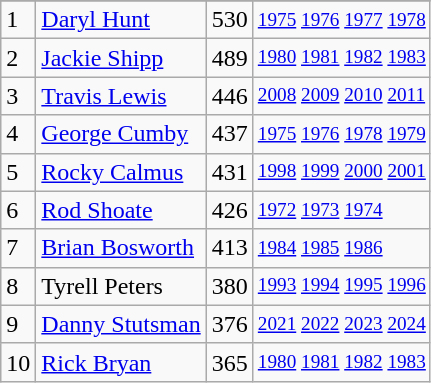<table class="wikitable">
<tr>
</tr>
<tr>
<td>1</td>
<td><a href='#'>Daryl Hunt</a></td>
<td>530</td>
<td style="font-size:80%;"><a href='#'>1975</a> <a href='#'>1976</a> <a href='#'>1977</a> <a href='#'>1978</a></td>
</tr>
<tr>
<td>2</td>
<td><a href='#'>Jackie Shipp</a></td>
<td>489</td>
<td style="font-size:80%;"><a href='#'>1980</a> <a href='#'>1981</a> <a href='#'>1982</a> <a href='#'>1983</a></td>
</tr>
<tr>
<td>3</td>
<td><a href='#'>Travis Lewis</a></td>
<td>446</td>
<td style="font-size:80%;"><a href='#'>2008</a> <a href='#'>2009</a> <a href='#'>2010</a> <a href='#'>2011</a></td>
</tr>
<tr>
<td>4</td>
<td><a href='#'>George Cumby</a></td>
<td>437</td>
<td style="font-size:80%;"><a href='#'>1975</a> <a href='#'>1976</a> <a href='#'>1978</a> <a href='#'>1979</a></td>
</tr>
<tr>
<td>5</td>
<td><a href='#'>Rocky Calmus</a></td>
<td>431</td>
<td style="font-size:80%;"><a href='#'>1998</a> <a href='#'>1999</a> <a href='#'>2000</a> <a href='#'>2001</a></td>
</tr>
<tr>
<td>6</td>
<td><a href='#'>Rod Shoate</a></td>
<td>426</td>
<td style="font-size:80%;"><a href='#'>1972</a> <a href='#'>1973</a> <a href='#'>1974</a></td>
</tr>
<tr>
<td>7</td>
<td><a href='#'>Brian Bosworth</a></td>
<td>413</td>
<td style="font-size:80%;"><a href='#'>1984</a> <a href='#'>1985</a> <a href='#'>1986</a></td>
</tr>
<tr>
<td>8</td>
<td>Tyrell Peters</td>
<td>380</td>
<td style="font-size:80%;"><a href='#'>1993</a> <a href='#'>1994</a> <a href='#'>1995</a> <a href='#'>1996</a></td>
</tr>
<tr>
<td>9</td>
<td><a href='#'>Danny Stutsman</a></td>
<td>376</td>
<td style="font-size:80%;"><a href='#'>2021</a> <a href='#'>2022</a> <a href='#'>2023</a> <a href='#'>2024</a></td>
</tr>
<tr>
<td>10</td>
<td><a href='#'>Rick Bryan</a></td>
<td>365</td>
<td style="font-size:80%;"><a href='#'>1980</a> <a href='#'>1981</a> <a href='#'>1982</a> <a href='#'>1983</a></td>
</tr>
</table>
